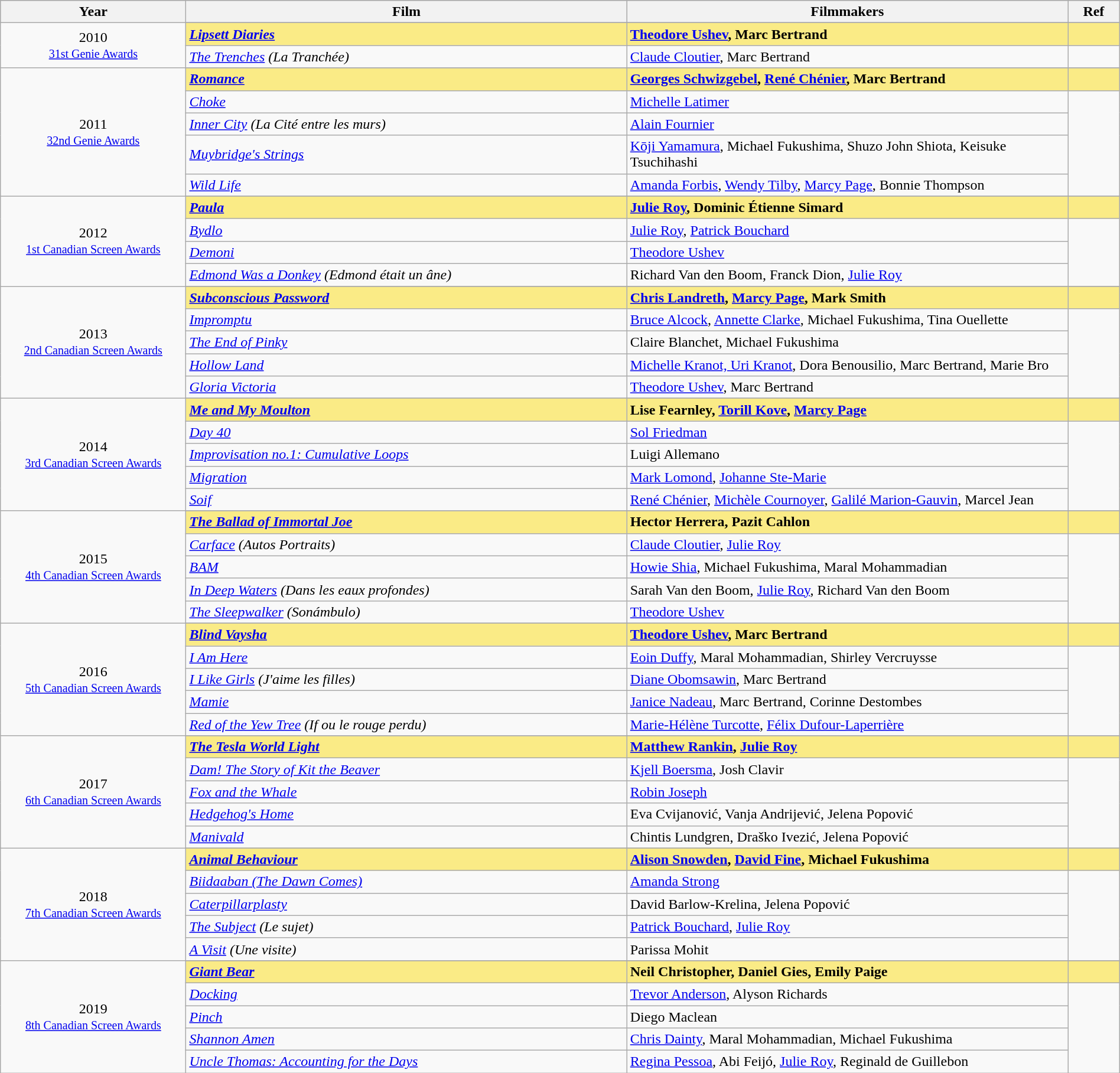<table class="wikitable" style="width:100%;">
<tr style="background:#bebebe;">
<th style="width:8%;">Year</th>
<th style="width:19%;">Film</th>
<th style="width:19%;">Filmmakers</th>
<th style="width:2%;">Ref</th>
</tr>
<tr>
<td rowspan="3" align="center">2010 <br> <small><a href='#'>31st Genie Awards</a></small></td>
</tr>
<tr style="background:#FAEB86;">
<td><strong><em><a href='#'>Lipsett Diaries</a></em></strong></td>
<td><strong><a href='#'>Theodore Ushev</a>, Marc Bertrand</strong></td>
<td></td>
</tr>
<tr>
<td><em><a href='#'>The Trenches</a> (La Tranchée)</em></td>
<td><a href='#'>Claude Cloutier</a>, Marc Bertrand</td>
<td></td>
</tr>
<tr>
<td rowspan="6" align="center">2011 <br> <small><a href='#'>32nd Genie Awards</a></small></td>
</tr>
<tr style="background:#FAEB86;">
<td><strong><em><a href='#'>Romance</a></em></strong></td>
<td><strong><a href='#'>Georges Schwizgebel</a>, <a href='#'>René Chénier</a>, Marc Bertrand</strong></td>
<td></td>
</tr>
<tr>
<td><em><a href='#'>Choke</a></em></td>
<td><a href='#'>Michelle Latimer</a></td>
<td rowspan=4></td>
</tr>
<tr>
<td><em><a href='#'>Inner City</a> (La Cité entre les murs)</em></td>
<td><a href='#'>Alain Fournier</a></td>
</tr>
<tr>
<td><em><a href='#'>Muybridge's Strings</a></em></td>
<td><a href='#'>Kōji Yamamura</a>, Michael Fukushima, Shuzo John Shiota, Keisuke Tsuchihashi</td>
</tr>
<tr>
<td><em><a href='#'>Wild Life</a></em></td>
<td><a href='#'>Amanda Forbis</a>, <a href='#'>Wendy Tilby</a>, <a href='#'>Marcy Page</a>, Bonnie Thompson</td>
</tr>
<tr>
<td rowspan="5" align="center">2012 <br> <small><a href='#'>1st Canadian Screen Awards</a></small></td>
</tr>
<tr style="background:#FAEB86;">
<td><strong><em><a href='#'>Paula</a></em></strong></td>
<td><strong><a href='#'>Julie Roy</a>, Dominic Étienne Simard</strong></td>
<td></td>
</tr>
<tr>
<td><em><a href='#'>Bydlo</a></em></td>
<td><a href='#'>Julie Roy</a>, <a href='#'>Patrick Bouchard</a></td>
<td rowspan=3></td>
</tr>
<tr>
<td><em><a href='#'>Demoni</a></em></td>
<td><a href='#'>Theodore Ushev</a></td>
</tr>
<tr>
<td><em><a href='#'>Edmond Was a Donkey</a> (Edmond était un âne)</em></td>
<td>Richard Van den Boom, Franck Dion, <a href='#'>Julie Roy</a></td>
</tr>
<tr>
<td rowspan="6" align="center">2013 <br> <small><a href='#'>2nd Canadian Screen Awards</a></small></td>
</tr>
<tr style="background:#FAEB86;">
<td><strong><em><a href='#'>Subconscious Password</a></em></strong></td>
<td><strong><a href='#'>Chris Landreth</a>, <a href='#'>Marcy Page</a>, Mark Smith</strong></td>
<td></td>
</tr>
<tr>
<td><em><a href='#'>Impromptu</a></em></td>
<td><a href='#'>Bruce Alcock</a>, <a href='#'>Annette Clarke</a>, Michael Fukushima, Tina Ouellette</td>
<td rowspan=4></td>
</tr>
<tr>
<td><em><a href='#'>The End of Pinky</a></em></td>
<td>Claire Blanchet, Michael Fukushima</td>
</tr>
<tr>
<td><em><a href='#'>Hollow Land</a></em></td>
<td><a href='#'>Michelle Kranot, Uri Kranot</a>, Dora Benousilio, Marc Bertrand, Marie Bro</td>
</tr>
<tr>
<td><em><a href='#'>Gloria Victoria</a></em></td>
<td><a href='#'>Theodore Ushev</a>, Marc Bertrand</td>
</tr>
<tr>
<td rowspan="6" align="center">2014 <br> <small><a href='#'>3rd Canadian Screen Awards</a></small></td>
</tr>
<tr style="background:#FAEB86;">
<td><strong><em><a href='#'>Me and My Moulton</a></em></strong></td>
<td><strong>Lise Fearnley, <a href='#'>Torill Kove</a>, <a href='#'>Marcy Page</a></strong></td>
<td></td>
</tr>
<tr>
<td><em><a href='#'>Day 40</a></em></td>
<td><a href='#'>Sol Friedman</a></td>
<td rowspan=4></td>
</tr>
<tr>
<td><em><a href='#'>Improvisation no.1: Cumulative Loops</a></em></td>
<td>Luigi Allemano</td>
</tr>
<tr>
<td><em><a href='#'>Migration</a></em></td>
<td><a href='#'>Mark Lomond</a>, <a href='#'>Johanne Ste-Marie</a></td>
</tr>
<tr>
<td><em><a href='#'>Soif</a></em></td>
<td><a href='#'>René Chénier</a>, <a href='#'>Michèle Cournoyer</a>, <a href='#'>Galilé Marion-Gauvin</a>, Marcel Jean</td>
</tr>
<tr>
<td rowspan="6" align="center">2015 <br> <small><a href='#'>4th Canadian Screen Awards</a></small></td>
</tr>
<tr style="background:#FAEB86;">
<td><strong><em><a href='#'>The Ballad of Immortal Joe</a></em></strong></td>
<td><strong>Hector Herrera, Pazit Cahlon</strong></td>
<td></td>
</tr>
<tr>
<td><em><a href='#'>Carface</a> (Autos Portraits)</em></td>
<td><a href='#'>Claude Cloutier</a>, <a href='#'>Julie Roy</a></td>
<td rowspan=4></td>
</tr>
<tr>
<td><em><a href='#'>BAM</a></em></td>
<td><a href='#'>Howie Shia</a>, Michael Fukushima, Maral Mohammadian</td>
</tr>
<tr>
<td><em><a href='#'>In Deep Waters</a> (Dans les eaux profondes)</em></td>
<td>Sarah Van den Boom, <a href='#'>Julie Roy</a>, Richard Van den Boom</td>
</tr>
<tr>
<td><em><a href='#'>The Sleepwalker</a> (Sonámbulo)</em></td>
<td><a href='#'>Theodore Ushev</a></td>
</tr>
<tr>
<td rowspan="6" align="center">2016 <br> <small><a href='#'>5th Canadian Screen Awards</a></small></td>
</tr>
<tr style="background:#FAEB86;">
<td><strong><em><a href='#'>Blind Vaysha</a></em></strong></td>
<td><strong><a href='#'>Theodore Ushev</a>, Marc Bertrand</strong></td>
<td></td>
</tr>
<tr>
<td><em><a href='#'>I Am Here</a></em></td>
<td><a href='#'>Eoin Duffy</a>, Maral Mohammadian, Shirley Vercruysse</td>
<td rowspan=4></td>
</tr>
<tr>
<td><em><a href='#'>I Like Girls</a> (J'aime les filles)</em></td>
<td><a href='#'>Diane Obomsawin</a>, Marc Bertrand</td>
</tr>
<tr>
<td><em><a href='#'>Mamie</a></em></td>
<td><a href='#'>Janice Nadeau</a>, Marc Bertrand, Corinne Destombes</td>
</tr>
<tr>
<td><em><a href='#'>Red of the Yew Tree</a> (If ou le rouge perdu)</em></td>
<td><a href='#'>Marie-Hélène Turcotte</a>, <a href='#'>Félix Dufour-Laperrière</a></td>
</tr>
<tr>
<td rowspan="6" align="center">2017 <br> <small><a href='#'>6th Canadian Screen Awards</a></small></td>
</tr>
<tr style="background:#FAEB86;">
<td><strong><em><a href='#'>The Tesla World Light</a></em></strong></td>
<td><strong><a href='#'>Matthew Rankin</a>, <a href='#'>Julie Roy</a></strong></td>
<td></td>
</tr>
<tr>
<td><em><a href='#'>Dam! The Story of Kit the Beaver</a></em></td>
<td><a href='#'>Kjell Boersma</a>, Josh Clavir</td>
<td rowspan=4></td>
</tr>
<tr>
<td><em><a href='#'>Fox and the Whale</a></em></td>
<td><a href='#'>Robin Joseph</a></td>
</tr>
<tr>
<td><em><a href='#'>Hedgehog's Home</a></em></td>
<td>Eva Cvijanović, Vanja Andrijević, Jelena Popović</td>
</tr>
<tr>
<td><em><a href='#'>Manivald</a></em></td>
<td>Chintis Lundgren, Draško Ivezić, Jelena Popović</td>
</tr>
<tr>
<td rowspan="6" align="center">2018 <br> <small><a href='#'>7th Canadian Screen Awards</a></small></td>
</tr>
<tr style="background:#FAEB86;">
<td><strong><em><a href='#'>Animal Behaviour</a></em></strong></td>
<td><strong><a href='#'>Alison Snowden</a>, <a href='#'>David Fine</a>, Michael Fukushima</strong></td>
<td></td>
</tr>
<tr>
<td><em><a href='#'>Biidaaban (The Dawn Comes)</a></em></td>
<td><a href='#'>Amanda Strong</a></td>
<td rowspan=4></td>
</tr>
<tr>
<td><em><a href='#'>Caterpillarplasty</a></em></td>
<td>David Barlow-Krelina, Jelena Popović</td>
</tr>
<tr>
<td><em><a href='#'>The Subject</a> (Le sujet)</em></td>
<td><a href='#'>Patrick Bouchard</a>, <a href='#'>Julie Roy</a></td>
</tr>
<tr>
<td><em><a href='#'>A Visit</a> (Une visite)</em></td>
<td>Parissa Mohit</td>
</tr>
<tr>
<td rowspan="6" align="center">2019 <br> <small><a href='#'>8th Canadian Screen Awards</a></small></td>
</tr>
<tr style="background:#FAEB86;">
<td><strong><em><a href='#'>Giant Bear</a></em></strong></td>
<td><strong>Neil Christopher, Daniel Gies, Emily Paige</strong></td>
<td></td>
</tr>
<tr>
<td><em><a href='#'>Docking</a></em></td>
<td><a href='#'>Trevor Anderson</a>, Alyson Richards</td>
<td rowspan=4></td>
</tr>
<tr>
<td><em><a href='#'>Pinch</a></em></td>
<td>Diego Maclean</td>
</tr>
<tr>
<td><em><a href='#'>Shannon Amen</a></em></td>
<td><a href='#'>Chris Dainty</a>, Maral Mohammadian, Michael Fukushima</td>
</tr>
<tr>
<td><em><a href='#'>Uncle Thomas: Accounting for the Days</a></em></td>
<td><a href='#'>Regina Pessoa</a>, Abi Feijó, <a href='#'>Julie Roy</a>, Reginald de Guillebon</td>
</tr>
</table>
